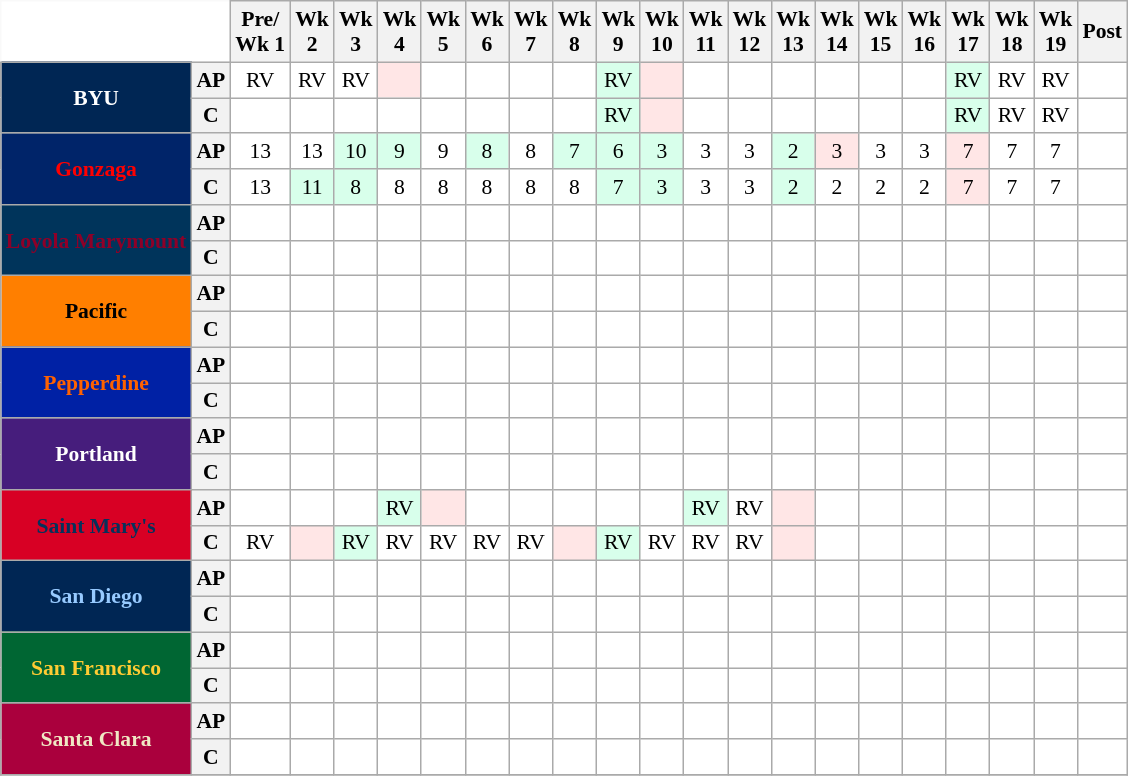<table class="wikitable" style="white-space:nowrap;font-size:90%;">
<tr>
<th colspan=2 style="background:white; border-top-style:hidden; border-left-style:hidden;"> </th>
<th>Pre/<br>Wk 1</th>
<th>Wk<br>2</th>
<th>Wk<br>3</th>
<th>Wk<br>4</th>
<th>Wk<br>5</th>
<th>Wk<br>6</th>
<th>Wk<br>7</th>
<th>Wk<br>8</th>
<th>Wk<br>9</th>
<th>Wk<br>10</th>
<th>Wk<br>11</th>
<th>Wk<br>12</th>
<th>Wk<br>13</th>
<th>Wk<br>14</th>
<th>Wk<br>15</th>
<th>Wk<br>16</th>
<th>Wk<br>17</th>
<th>Wk<br>18</th>
<th>Wk<br>19</th>
<th>Post</th>
</tr>
<tr style="text-align:center;">
<th rowspan=2 style="background:#002654; color:#FFFFFF;">BYU</th>
<th>AP</th>
<td style="background:#FFF;">RV</td>
<td style="background:#FFF;">RV</td>
<td style="background:#FFF;">RV</td>
<td style="background:#FFE6E6;"></td>
<td style="background:#FFF;"></td>
<td style="background:#FFF;"></td>
<td style="background:#FFF;"></td>
<td style="background:#FFF;"></td>
<td style="background:#D8FFEB;">RV</td>
<td style="background:#FFE6E6;"></td>
<td style="background:#FFF;"></td>
<td style="background:#FFF;"></td>
<td style="background:#FFF;"></td>
<td style="background:#FFF;"></td>
<td style="background:#FFF;"></td>
<td style="background:#FFF;"></td>
<td style="background:#D8FFEB;">RV</td>
<td style="background:#FFF;">RV</td>
<td style="background:#FFF;">RV</td>
<td style="background:#FFF;"></td>
</tr>
<tr style="text-align:center;">
<th>C</th>
<td style="background:#FFF;"></td>
<td style="background:#FFF;"></td>
<td style="background:#FFF;"></td>
<td style="background:#FFF;"></td>
<td style="background:#FFF;"></td>
<td style="background:#FFF;"></td>
<td style="background:#FFF;"></td>
<td style="background:#FFF;"></td>
<td style="background:#D8FFEB;">RV</td>
<td style="background:#FFE6E6;"></td>
<td style="background:#FFF;"></td>
<td style="background:#FFF;"></td>
<td style="background:#FFF;"></td>
<td style="background:#FFF;"></td>
<td style="background:#FFF;"></td>
<td style="background:#FFF;"></td>
<td style="background:#D8FFEB;">RV</td>
<td style="background:#FFF;">RV</td>
<td style="background:#FFF;">RV</td>
<td style="background:#FFF;"></td>
</tr>
<tr style="text-align:center;">
<th rowspan=2 style="background:#002469; color:#FF0000;">Gonzaga</th>
<th>AP</th>
<td style="background:#FFF;">13</td>
<td style="background:#FFF;">13</td>
<td style="background:#D8FFEB;">10</td>
<td style="background:#D8FFEB;">9</td>
<td style="background:#FFF;">9</td>
<td style="background:#D8FFEB;">8</td>
<td style="background:#FFF;">8</td>
<td style="background:#D8FFEB;">7</td>
<td style="background:#D8FFEB;">6</td>
<td style="background:#D8FFEB;">3</td>
<td style="background:#FFF;">3</td>
<td style="background:#FFF;">3</td>
<td style="background:#D8FFEB;">2</td>
<td style="background:#FFE6E6;">3</td>
<td style="background:#FFF;">3</td>
<td style="background:#FFF;">3</td>
<td style="background:#FFE6E6;">7</td>
<td style="background:#FFF;">7</td>
<td style="background:#FFF;">7</td>
<td style="background:#FFF;"></td>
</tr>
<tr style="text-align:center;">
<th>C</th>
<td style="background:#FFF;">13</td>
<td style="background:#D8FFEB;">11</td>
<td style="background:#D8FFEB;">8</td>
<td style="background:#FFF;">8</td>
<td style="background:#FFF;">8</td>
<td style="background:#FFF;">8</td>
<td style="background:#FFF;">8</td>
<td style="background:#FFF;">8</td>
<td style="background:#D8FFEB;">7</td>
<td style="background:#D8FFEB;">3</td>
<td style="background:#FFF;">3</td>
<td style="background:#FFF;">3</td>
<td style="background:#D8FFEB;">2</td>
<td style="background:#FFF;">2</td>
<td style="background:#FFF;">2</td>
<td style="background:#FFF;">2</td>
<td style="background:#FFE6E6;">7</td>
<td style="background:#FFF;">7</td>
<td style="background:#FFF;">7</td>
<td style="background:#FFF;"></td>
</tr>
<tr style="text-align:center;">
<th rowspan=2 style="background:#00345B; color:#8E0028;">Loyola Marymount</th>
<th>AP</th>
<td style="background:#FFF;"></td>
<td style="background:#FFF;"></td>
<td style="background:#FFF;"></td>
<td style="background:#FFF;"></td>
<td style="background:#FFF;"></td>
<td style="background:#FFF;"></td>
<td style="background:#FFF;"></td>
<td style="background:#FFF;"></td>
<td style="background:#FFF;"></td>
<td style="background:#FFF;"></td>
<td style="background:#FFF;"></td>
<td style="background:#FFF;"></td>
<td style="background:#FFF;"></td>
<td style="background:#FFF;"></td>
<td style="background:#FFF;"></td>
<td style="background:#FFF;"></td>
<td style="background:#FFF;"></td>
<td style="background:#FFF;"></td>
<td style="background:#FFF;"></td>
<td style="background:#FFF;"></td>
</tr>
<tr style="text-align:center;">
<th>C</th>
<td style="background:#FFF;"></td>
<td style="background:#FFF;"></td>
<td style="background:#FFF;"></td>
<td style="background:#FFF;"></td>
<td style="background:#FFF;"></td>
<td style="background:#FFF;"></td>
<td style="background:#FFF;"></td>
<td style="background:#FFF;"></td>
<td style="background:#FFF;"></td>
<td style="background:#FFF;"></td>
<td style="background:#FFF;"></td>
<td style="background:#FFF;"></td>
<td style="background:#FFF;"></td>
<td style="background:#FFF;"></td>
<td style="background:#FFF;"></td>
<td style="background:#FFF;"></td>
<td style="background:#FFF;"></td>
<td style="background:#FFF;"></td>
<td style="background:#FFF;"></td>
<td style="background:#FFF;"></td>
</tr>
<tr style="text-align:center;">
<th rowspan=2 style="background:#FF7F00; color:#000000;">Pacific</th>
<th>AP</th>
<td style="background:#FFF;"></td>
<td style="background:#FFF;"></td>
<td style="background:#FFF;"></td>
<td style="background:#FFF;"></td>
<td style="background:#FFF;"></td>
<td style="background:#FFF;"></td>
<td style="background:#FFF;"></td>
<td style="background:#FFF;"></td>
<td style="background:#FFF;"></td>
<td style="background:#FFF;"></td>
<td style="background:#FFF;"></td>
<td style="background:#FFF;"></td>
<td style="background:#FFF;"></td>
<td style="background:#FFF;"></td>
<td style="background:#FFF;"></td>
<td style="background:#FFF;"></td>
<td style="background:#FFF;"></td>
<td style="background:#FFF;"></td>
<td style="background:#FFF;"></td>
<td style="background:#FFF;"></td>
</tr>
<tr style="text-align:center;">
<th>C</th>
<td style="background:#FFF;"></td>
<td style="background:#FFF;"></td>
<td style="background:#FFF;"></td>
<td style="background:#FFF;"></td>
<td style="background:#FFF;"></td>
<td style="background:#FFF;"></td>
<td style="background:#FFF;"></td>
<td style="background:#FFF;"></td>
<td style="background:#FFF;"></td>
<td style="background:#FFF;"></td>
<td style="background:#FFF;"></td>
<td style="background:#FFF;"></td>
<td style="background:#FFF;"></td>
<td style="background:#FFF;"></td>
<td style="background:#FFF;"></td>
<td style="background:#FFF;"></td>
<td style="background:#FFF;"></td>
<td style="background:#FFF;"></td>
<td style="background:#FFF;"></td>
<td style="background:#FFF;"></td>
</tr>
<tr style="text-align:center;">
<th rowspan=2 style="background:#0021A5; color:#FF6200;">Pepperdine</th>
<th>AP</th>
<td style="background:#FFF;"></td>
<td style="background:#FFF;"></td>
<td style="background:#FFF;"></td>
<td style="background:#FFF;"></td>
<td style="background:#FFF;"></td>
<td style="background:#FFF;"></td>
<td style="background:#FFF;"></td>
<td style="background:#FFF;"></td>
<td style="background:#FFF;"></td>
<td style="background:#FFF;"></td>
<td style="background:#FFF;"></td>
<td style="background:#FFF;"></td>
<td style="background:#FFF;"></td>
<td style="background:#FFF;"></td>
<td style="background:#FFF;"></td>
<td style="background:#FFF;"></td>
<td style="background:#FFF;"></td>
<td style="background:#FFF;"></td>
<td style="background:#FFF;"></td>
<td style="background:#FFF;"></td>
</tr>
<tr style="text-align:center;">
<th>C</th>
<td style="background:#FFF;"></td>
<td style="background:#FFF;"></td>
<td style="background:#FFF;"></td>
<td style="background:#FFF;"></td>
<td style="background:#FFF;"></td>
<td style="background:#FFF;"></td>
<td style="background:#FFF;"></td>
<td style="background:#FFF;"></td>
<td style="background:#FFF;"></td>
<td style="background:#FFF;"></td>
<td style="background:#FFF;"></td>
<td style="background:#FFF;"></td>
<td style="background:#FFF;"></td>
<td style="background:#FFF;"></td>
<td style="background:#FFF;"></td>
<td style="background:#FFF;"></td>
<td style="background:#FFF;"></td>
<td style="background:#FFF;"></td>
<td style="background:#FFF;"></td>
<td style="background:#FFF;"></td>
</tr>
<tr style="text-align:center;">
<th rowspan=2 style="background:#461D7C; color:#FFFFFF;">Portland</th>
<th>AP</th>
<td style="background:#FFF;"></td>
<td style="background:#FFF;"></td>
<td style="background:#FFF;"></td>
<td style="background:#FFF;"></td>
<td style="background:#FFF;"></td>
<td style="background:#FFF;"></td>
<td style="background:#FFF;"></td>
<td style="background:#FFF;"></td>
<td style="background:#FFF;"></td>
<td style="background:#FFF;"></td>
<td style="background:#FFF;"></td>
<td style="background:#FFF;"></td>
<td style="background:#FFF;"></td>
<td style="background:#FFF;"></td>
<td style="background:#FFF;"></td>
<td style="background:#FFF;"></td>
<td style="background:#FFF;"></td>
<td style="background:#FFF;"></td>
<td style="background:#FFF;"></td>
<td style="background:#FFF;"></td>
</tr>
<tr style="text-align:center;">
<th>C</th>
<td style="background:#FFF;"></td>
<td style="background:#FFF;"></td>
<td style="background:#FFF;"></td>
<td style="background:#FFF;"></td>
<td style="background:#FFF;"></td>
<td style="background:#FFF;"></td>
<td style="background:#FFF;"></td>
<td style="background:#FFF;"></td>
<td style="background:#FFF;"></td>
<td style="background:#FFF;"></td>
<td style="background:#FFF;"></td>
<td style="background:#FFF;"></td>
<td style="background:#FFF;"></td>
<td style="background:#FFF;"></td>
<td style="background:#FFF;"></td>
<td style="background:#FFF;"></td>
<td style="background:#FFF;"></td>
<td style="background:#FFF;"></td>
<td style="background:#FFF;"></td>
<td style="background:#FFF;"></td>
</tr>
<tr style="text-align:center;">
<th rowspan=2 style="background:#D80024; color:#06315B;">Saint Mary's</th>
<th>AP</th>
<td style="background:#FFF;"></td>
<td style="background:#FFF;"></td>
<td style="background:#FFF;"></td>
<td style="background:#D8FFEB;">RV</td>
<td style="background:#FFE6E6;"></td>
<td style="background:#FFF;"></td>
<td style="background:#FFF;"></td>
<td style="background:#FFF;"></td>
<td style="background:#FFF;"></td>
<td style="background:#FFF;"></td>
<td style="background:#D8FFEB;">RV</td>
<td style="background:#FFF;">RV</td>
<td style="background:#FFE6E6;"></td>
<td style="background:#FFF;"></td>
<td style="background:#FFF;"></td>
<td style="background:#FFF;"></td>
<td style="background:#FFF;"></td>
<td style="background:#FFF;"></td>
<td style="background:#FFF;"></td>
<td style="background:#FFF;"></td>
</tr>
<tr style="text-align:center;">
<th>C</th>
<td style="background:#FFF;">RV</td>
<td style="background:#FFE6E6;"></td>
<td style="background:#D8FFEB;">RV</td>
<td style="background:#FFF;">RV</td>
<td style="background:#FFF;">RV</td>
<td style="background:#FFF;">RV</td>
<td style="background:#FFF;">RV</td>
<td style="background:#FFE6E6;"></td>
<td style="background:#D8FFEB;">RV</td>
<td style="background:#FFF;">RV</td>
<td style="background:#FFF;">RV</td>
<td style="background:#FFF;">RV</td>
<td style="background:#FFE6E6;"></td>
<td style="background:#FFF;"></td>
<td style="background:#FFF;"></td>
<td style="background:#FFF;"></td>
<td style="background:#FFF;"></td>
<td style="background:#FFF;"></td>
<td style="background:#FFF;"></td>
<td style="background:#FFF;"></td>
</tr>
<tr style="text-align:center;">
<th rowspan=2 style="background:#002654; color:#97CAFF;">San Diego</th>
<th>AP</th>
<td style="background:#FFF;"></td>
<td style="background:#FFF;"></td>
<td style="background:#FFF;"></td>
<td style="background:#FFF;"></td>
<td style="background:#FFF;"></td>
<td style="background:#FFF;"></td>
<td style="background:#FFF;"></td>
<td style="background:#FFF;"></td>
<td style="background:#FFF;"></td>
<td style="background:#FFF;"></td>
<td style="background:#FFF;"></td>
<td style="background:#FFF;"></td>
<td style="background:#FFF;"></td>
<td style="background:#FFF;"></td>
<td style="background:#FFF;"></td>
<td style="background:#FFF;"></td>
<td style="background:#FFF;"></td>
<td style="background:#FFF;"></td>
<td style="background:#FFF;"></td>
<td style="background:#FFF;"></td>
</tr>
<tr style="text-align:center;">
<th>C</th>
<td style="background:#FFF;"></td>
<td style="background:#FFF;"></td>
<td style="background:#FFF;"></td>
<td style="background:#FFF;"></td>
<td style="background:#FFF;"></td>
<td style="background:#FFF;"></td>
<td style="background:#FFF;"></td>
<td style="background:#FFF;"></td>
<td style="background:#FFF;"></td>
<td style="background:#FFF;"></td>
<td style="background:#FFF;"></td>
<td style="background:#FFF;"></td>
<td style="background:#FFF;"></td>
<td style="background:#FFF;"></td>
<td style="background:#FFF;"></td>
<td style="background:#FFF;"></td>
<td style="background:#FFF;"></td>
<td style="background:#FFF;"></td>
<td style="background:#FFF;"></td>
<td style="background:#FFF;"></td>
</tr>
<tr style="text-align:center;">
<th rowspan=2 style="background:#006633; color:#FFCC33;">San Francisco</th>
<th>AP</th>
<td style="background:#FFF;"></td>
<td style="background:#FFF;"></td>
<td style="background:#FFF;"></td>
<td style="background:#FFF;"></td>
<td style="background:#FFF;"></td>
<td style="background:#FFF;"></td>
<td style="background:#FFF;"></td>
<td style="background:#FFF;"></td>
<td style="background:#FFF;"></td>
<td style="background:#FFF;"></td>
<td style="background:#FFF;"></td>
<td style="background:#FFF;"></td>
<td style="background:#FFF;"></td>
<td style="background:#FFF;"></td>
<td style="background:#FFF;"></td>
<td style="background:#FFF;"></td>
<td style="background:#FFF;"></td>
<td style="background:#FFF;"></td>
<td style="background:#FFF;"></td>
<td style="background:#FFF;"></td>
</tr>
<tr style="text-align:center;">
<th>C</th>
<td style="background:#FFF;"></td>
<td style="background:#FFF;"></td>
<td style="background:#FFF;"></td>
<td style="background:#FFF;"></td>
<td style="background:#FFF;"></td>
<td style="background:#FFF;"></td>
<td style="background:#FFF;"></td>
<td style="background:#FFF;"></td>
<td style="background:#FFF;"></td>
<td style="background:#FFF;"></td>
<td style="background:#FFF;"></td>
<td style="background:#FFF;"></td>
<td style="background:#FFF;"></td>
<td style="background:#FFF;"></td>
<td style="background:#FFF;"></td>
<td style="background:#FFF;"></td>
<td style="background:#FFF;"></td>
<td style="background:#FFF;"></td>
<td style="background:#FFF;"></td>
<td style="background:#FFF;"></td>
</tr>
<tr style="text-align:center;">
<th rowspan=2 style="background:#AA003D; color:#F0E8C4;">Santa Clara</th>
<th>AP</th>
<td style="background:#FFF;"></td>
<td style="background:#FFF;"></td>
<td style="background:#FFF;"></td>
<td style="background:#FFF;"></td>
<td style="background:#FFF;"></td>
<td style="background:#FFF;"></td>
<td style="background:#FFF;"></td>
<td style="background:#FFF;"></td>
<td style="background:#FFF;"></td>
<td style="background:#FFF;"></td>
<td style="background:#FFF;"></td>
<td style="background:#FFF;"></td>
<td style="background:#FFF;"></td>
<td style="background:#FFF;"></td>
<td style="background:#FFF;"></td>
<td style="background:#FFF;"></td>
<td style="background:#FFF;"></td>
<td style="background:#FFF;"></td>
<td style="background:#FFF;"></td>
<td style="background:#FFF;"></td>
</tr>
<tr style="text-align:center;">
<th>C</th>
<td style="background:#FFF;"></td>
<td style="background:#FFF;"></td>
<td style="background:#FFF;"></td>
<td style="background:#FFF;"></td>
<td style="background:#FFF;"></td>
<td style="background:#FFF;"></td>
<td style="background:#FFF;"></td>
<td style="background:#FFF;"></td>
<td style="background:#FFF;"></td>
<td style="background:#FFF;"></td>
<td style="background:#FFF;"></td>
<td style="background:#FFF;"></td>
<td style="background:#FFF;"></td>
<td style="background:#FFF;"></td>
<td style="background:#FFF;"></td>
<td style="background:#FFF;"></td>
<td style="background:#FFF;"></td>
<td style="background:#FFF;"></td>
<td style="background:#FFF;"></td>
<td style="background:#FFF;"></td>
</tr>
<tr>
</tr>
</table>
